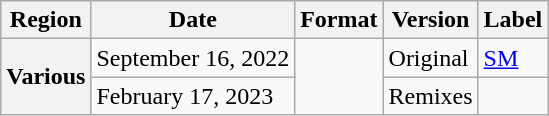<table class="wikitable plainrowheaders">
<tr>
<th>Region</th>
<th>Date</th>
<th>Format</th>
<th>Version</th>
<th>Label</th>
</tr>
<tr>
<th scope="row" rowspan="2">Various</th>
<td>September 16, 2022</td>
<td rowspan="2"></td>
<td>Original</td>
<td><a href='#'>SM</a></td>
</tr>
<tr>
<td>February 17, 2023</td>
<td>Remixes</td>
<td></td>
</tr>
</table>
